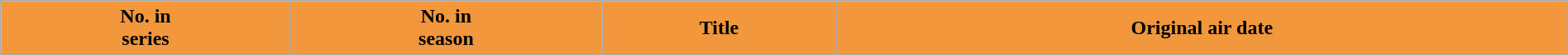<table class="wikitable plainrowheaders" style="width:100%; margin:auto; background:#00000;">
<tr>
<th scope="col" style="background:#F2973C; color:#000;">No. in<br>series</th>
<th scope="col" style="background:#F2973C; color:#000;">No. in<br>season</th>
<th scope="col" style="background:#F2973C; color:#000;">Title</th>
<th scope="col" style="background:#F2973C; color:#000;">Original air date<br>








</th>
</tr>
</table>
